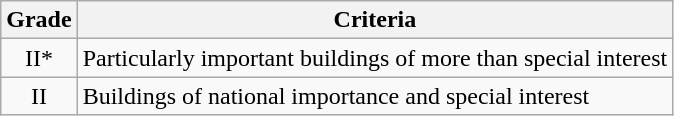<table class="wikitable">
<tr>
<th>Grade</th>
<th>Criteria</th>
</tr>
<tr>
<td align="center" >II*</td>
<td>Particularly important buildings of more than special interest</td>
</tr>
<tr>
<td align="center" >II</td>
<td>Buildings of national importance and special interest</td>
</tr>
</table>
